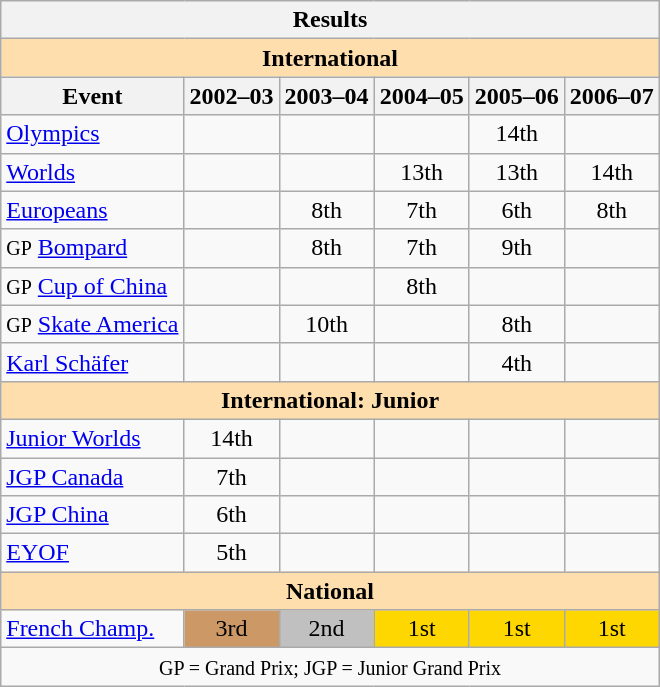<table class="wikitable" style="text-align:center">
<tr>
<th colspan=6 align=center><strong>Results</strong></th>
</tr>
<tr>
<th style="background-color: #ffdead; " colspan=6 align=center><strong>International</strong></th>
</tr>
<tr>
<th>Event</th>
<th>2002–03</th>
<th>2003–04</th>
<th>2004–05</th>
<th>2005–06</th>
<th>2006–07</th>
</tr>
<tr>
<td align=left><a href='#'>Olympics</a></td>
<td></td>
<td></td>
<td></td>
<td>14th</td>
<td></td>
</tr>
<tr>
<td align=left><a href='#'>Worlds</a></td>
<td></td>
<td></td>
<td>13th</td>
<td>13th</td>
<td>14th</td>
</tr>
<tr>
<td align=left><a href='#'>Europeans</a></td>
<td></td>
<td>8th</td>
<td>7th</td>
<td>6th</td>
<td>8th</td>
</tr>
<tr>
<td align=left><small>GP</small> <a href='#'>Bompard</a></td>
<td></td>
<td>8th</td>
<td>7th</td>
<td>9th</td>
<td></td>
</tr>
<tr>
<td align=left><small>GP</small> <a href='#'>Cup of China</a></td>
<td></td>
<td></td>
<td>8th</td>
<td></td>
<td></td>
</tr>
<tr>
<td align=left><small>GP</small> <a href='#'>Skate America</a></td>
<td></td>
<td>10th</td>
<td></td>
<td>8th</td>
<td></td>
</tr>
<tr>
<td align=left><a href='#'>Karl Schäfer</a></td>
<td></td>
<td></td>
<td></td>
<td>4th</td>
<td></td>
</tr>
<tr>
<th style="background-color: #ffdead; " colspan=6 align=center><strong>International: Junior</strong></th>
</tr>
<tr>
<td align=left><a href='#'>Junior Worlds</a></td>
<td>14th</td>
<td></td>
<td></td>
<td></td>
<td></td>
</tr>
<tr>
<td align=left><a href='#'>JGP Canada</a></td>
<td>7th</td>
<td></td>
<td></td>
<td></td>
<td></td>
</tr>
<tr>
<td align=left><a href='#'>JGP China</a></td>
<td>6th</td>
<td></td>
<td></td>
<td></td>
<td></td>
</tr>
<tr>
<td align=left><a href='#'>EYOF</a></td>
<td>5th</td>
<td></td>
<td></td>
<td></td>
<td></td>
</tr>
<tr>
<th style="background-color: #ffdead; " colspan=6 align=center><strong>National</strong></th>
</tr>
<tr>
<td align=left><a href='#'>French Champ.</a></td>
<td bgcolor=cc9966>3rd</td>
<td bgcolor=silver>2nd</td>
<td bgcolor=gold>1st</td>
<td bgcolor=gold>1st</td>
<td bgcolor=gold>1st</td>
</tr>
<tr>
<td colspan=6 align=center><small> GP = Grand Prix; JGP = Junior Grand Prix </small></td>
</tr>
</table>
